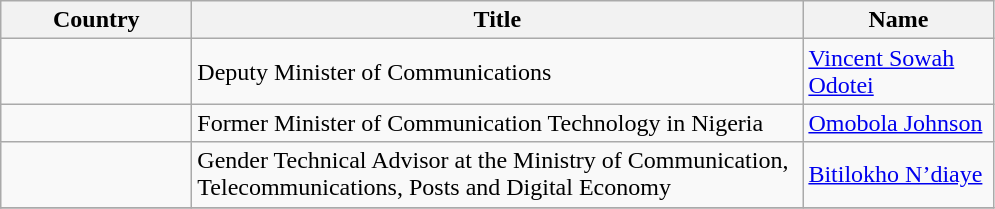<table class="wikitable sortable">
<tr>
<th width="120px">Country</th>
<th width="400px">Title</th>
<th width="120px">Name</th>
</tr>
<tr>
<td></td>
<td>Deputy Minister of Communications</td>
<td><a href='#'>Vincent Sowah Odotei</a></td>
</tr>
<tr>
<td></td>
<td>Former Minister of Communication Technology in Nigeria</td>
<td><a href='#'>Omobola Johnson</a></td>
</tr>
<tr>
<td></td>
<td>Gender Technical Advisor at the Ministry of Communication, Telecommunications, Posts and Digital Economy</td>
<td><a href='#'>Bitilokho N’diaye</a></td>
</tr>
<tr>
</tr>
</table>
